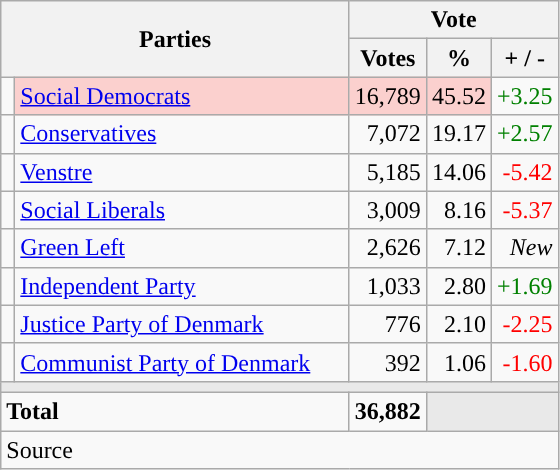<table class="wikitable" style="text-align:right;">
<tr>
<th style="text-align:centre;" rowspan="2" colspan="2" width="225">Parties</th>
<th colspan="3">Vote</th>
</tr>
<tr>
<th width="15">Votes</th>
<th width="15">%</th>
<th width="15">+ / -</th>
</tr>
<tr>
<td width="2" style="color:inherit;background:"></td>
<td bgcolor=#fbd0ce  align="left"><a href='#'>Social Democrats</a></td>
<td bgcolor=#fbd0ce>16,789</td>
<td bgcolor=#fbd0ce>45.52</td>
<td style=color:green;>+3.25</td>
</tr>
<tr>
<td width="2" style="color:inherit;background:"></td>
<td align="left"><a href='#'>Conservatives</a></td>
<td>7,072</td>
<td>19.17</td>
<td style=color:green;>+2.57</td>
</tr>
<tr>
<td width="2" style="color:inherit;background:"></td>
<td align="left"><a href='#'>Venstre</a></td>
<td>5,185</td>
<td>14.06</td>
<td style=color:red;>-5.42</td>
</tr>
<tr>
<td width="2" style="color:inherit;background:"></td>
<td align="left"><a href='#'>Social Liberals</a></td>
<td>3,009</td>
<td>8.16</td>
<td style=color:red;>-5.37</td>
</tr>
<tr>
<td width="2" style="color:inherit;background:"></td>
<td align="left"><a href='#'>Green Left</a></td>
<td>2,626</td>
<td>7.12</td>
<td><em>New</em></td>
</tr>
<tr>
<td width="2" style="color:inherit;background:"></td>
<td align="left"><a href='#'>Independent Party</a></td>
<td>1,033</td>
<td>2.80</td>
<td style=color:green;>+1.69</td>
</tr>
<tr>
<td width="2" style="color:inherit;background:"></td>
<td align="left"><a href='#'>Justice Party of Denmark</a></td>
<td>776</td>
<td>2.10</td>
<td style=color:red;>-2.25</td>
</tr>
<tr>
<td width="2" style="color:inherit;background:"></td>
<td align="left"><a href='#'>Communist Party of Denmark</a></td>
<td>392</td>
<td>1.06</td>
<td style=color:red;>-1.60</td>
</tr>
<tr>
<td colspan="7" bgcolor="#E9E9E9"></td>
</tr>
<tr>
<td align="left" colspan="2"><strong>Total</strong></td>
<td><strong>36,882</strong></td>
<td bgcolor="#E9E9E9" colspan="2"></td>
</tr>
<tr>
<td align="left" colspan="6">Source</td>
</tr>
</table>
